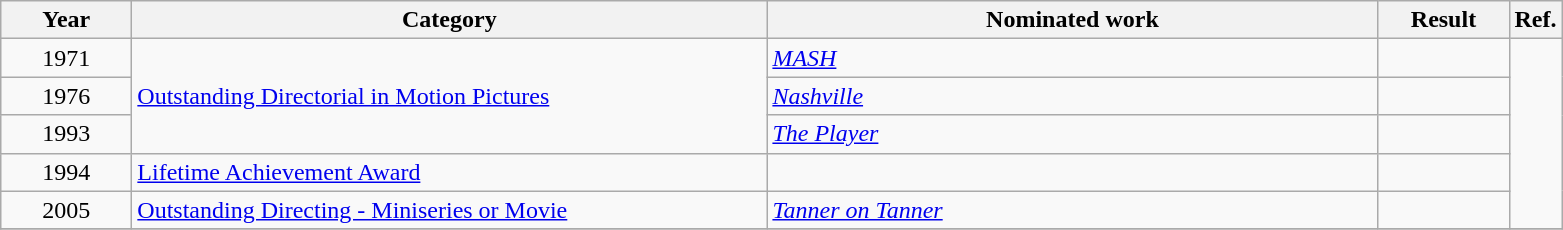<table class=wikitable>
<tr>
<th scope="col" style="width:5em;">Year</th>
<th scope="col" style="width:26em;">Category</th>
<th scope="col" style="width:25em;">Nominated work</th>
<th scope="col" style="width:5em;">Result</th>
<th>Ref.</th>
</tr>
<tr>
<td style="text-align:center;">1971</td>
<td rowspan="3"><a href='#'>Outstanding Directorial in Motion Pictures</a></td>
<td><em><a href='#'>MASH</a></em></td>
<td></td>
<td rowspan=5></td>
</tr>
<tr>
<td style="text-align:center;">1976</td>
<td><em><a href='#'>Nashville</a></em></td>
<td></td>
</tr>
<tr>
<td style="text-align:center;">1993</td>
<td><em><a href='#'>The Player</a></em></td>
<td></td>
</tr>
<tr>
<td style="text-align:center;">1994</td>
<td><a href='#'>Lifetime Achievement Award</a></td>
<td></td>
<td></td>
</tr>
<tr>
<td style="text-align:center;">2005</td>
<td><a href='#'>Outstanding Directing - Miniseries or Movie</a></td>
<td><em><a href='#'>Tanner on Tanner</a></em></td>
<td></td>
</tr>
<tr>
</tr>
</table>
